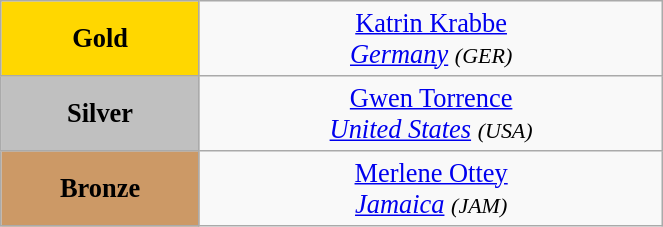<table class="wikitable" style=" text-align:center; font-size:110%;" width="35%">
<tr>
<td bgcolor="gold"><strong>Gold</strong></td>
<td> <a href='#'>Katrin Krabbe</a><br><em><a href='#'>Germany</a> <small>(GER)</small></em></td>
</tr>
<tr>
<td bgcolor="silver"><strong>Silver</strong></td>
<td> <a href='#'>Gwen Torrence</a><br><em><a href='#'>United States</a> <small>(USA)</small></em></td>
</tr>
<tr>
<td bgcolor="CC9966"><strong>Bronze</strong></td>
<td> <a href='#'>Merlene Ottey</a><br><em><a href='#'>Jamaica</a> <small>(JAM)</small></em></td>
</tr>
</table>
